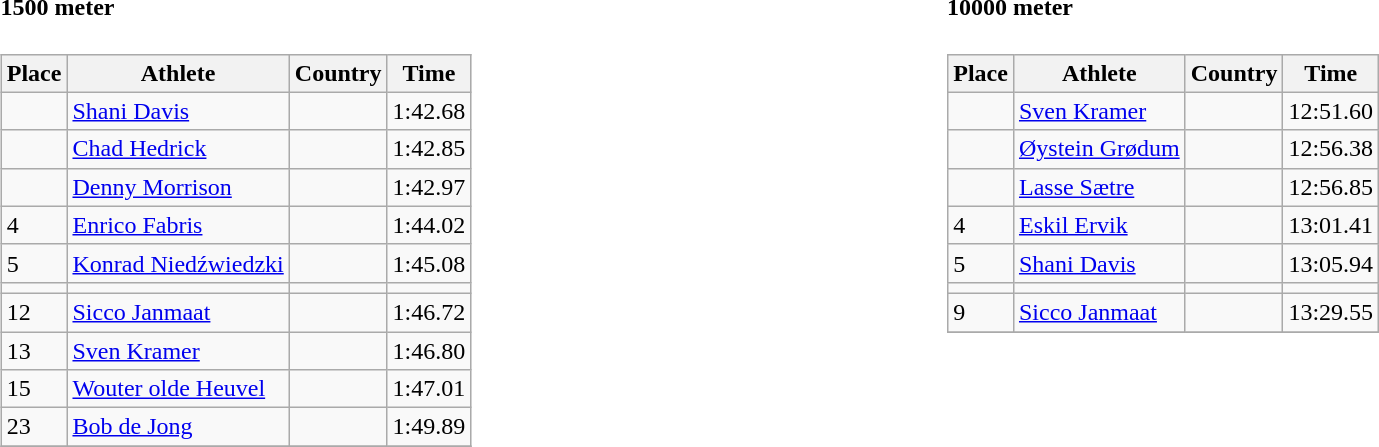<table width=100%>
<tr>
<td width=50% align=left valign=top><br><h4>1500 meter</h4><table class="wikitable" border="1">
<tr>
<th>Place</th>
<th>Athlete</th>
<th>Country</th>
<th>Time</th>
</tr>
<tr>
<td></td>
<td><a href='#'>Shani Davis</a></td>
<td></td>
<td>1:42.68</td>
</tr>
<tr>
<td></td>
<td><a href='#'>Chad Hedrick</a></td>
<td></td>
<td>1:42.85</td>
</tr>
<tr>
<td></td>
<td><a href='#'>Denny Morrison</a></td>
<td></td>
<td>1:42.97</td>
</tr>
<tr>
<td>4</td>
<td><a href='#'>Enrico Fabris</a></td>
<td></td>
<td>1:44.02</td>
</tr>
<tr>
<td>5</td>
<td><a href='#'>Konrad Niedźwiedzki</a></td>
<td></td>
<td>1:45.08</td>
</tr>
<tr>
<td></td>
<td></td>
<td></td>
<td></td>
</tr>
<tr>
<td>12</td>
<td><a href='#'>Sicco Janmaat</a></td>
<td></td>
<td>1:46.72</td>
</tr>
<tr>
<td>13</td>
<td><a href='#'>Sven Kramer</a></td>
<td></td>
<td>1:46.80</td>
</tr>
<tr>
<td>15</td>
<td><a href='#'>Wouter olde Heuvel</a></td>
<td></td>
<td>1:47.01</td>
</tr>
<tr>
<td>23</td>
<td><a href='#'>Bob de Jong</a></td>
<td></td>
<td>1:49.89</td>
</tr>
<tr>
</tr>
</table>
</td>
<td width=50% align=left valign=top><br><h4>10000 meter</h4><table class="wikitable" border="1">
<tr>
<th>Place</th>
<th>Athlete</th>
<th>Country</th>
<th>Time</th>
</tr>
<tr>
<td></td>
<td><a href='#'>Sven Kramer</a></td>
<td></td>
<td>12:51.60</td>
</tr>
<tr>
<td></td>
<td><a href='#'>Øystein Grødum</a></td>
<td></td>
<td>12:56.38</td>
</tr>
<tr>
<td></td>
<td><a href='#'>Lasse Sætre</a></td>
<td></td>
<td>12:56.85</td>
</tr>
<tr>
<td>4</td>
<td><a href='#'>Eskil Ervik</a></td>
<td></td>
<td>13:01.41</td>
</tr>
<tr>
<td>5</td>
<td><a href='#'>Shani Davis</a></td>
<td></td>
<td>13:05.94</td>
</tr>
<tr>
<td></td>
<td></td>
<td></td>
<td></td>
</tr>
<tr>
<td>9</td>
<td><a href='#'>Sicco Janmaat</a></td>
<td></td>
<td>13:29.55</td>
</tr>
<tr>
</tr>
</table>
</td>
</tr>
</table>
